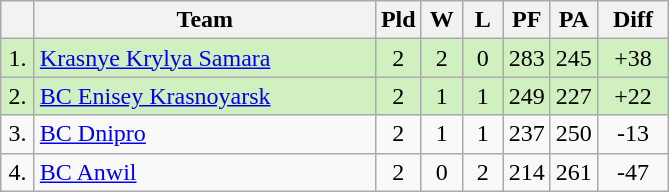<table class="wikitable" style="text-align:center">
<tr>
<th width=15></th>
<th width=220>Team</th>
<th width=20>Pld</th>
<th width=20>W</th>
<th width=20>L</th>
<th width=20>PF</th>
<th width=20>PA</th>
<th width=40>Diff</th>
</tr>
<tr bgcolor="D0F0C0">
<td>1.</td>
<td align=left> <a href='#'>Krasnye Krylya Samara</a></td>
<td>2</td>
<td>2</td>
<td>0</td>
<td>283</td>
<td>245</td>
<td>+38</td>
</tr>
<tr bgcolor="D0F0C0">
<td>2.</td>
<td align=left> <a href='#'>BC Enisey Krasnoyarsk</a></td>
<td>2</td>
<td>1</td>
<td>1</td>
<td>249</td>
<td>227</td>
<td>+22</td>
</tr>
<tr>
<td>3.</td>
<td align=left> <a href='#'>BC Dnipro</a></td>
<td>2</td>
<td>1</td>
<td>1</td>
<td>237</td>
<td>250</td>
<td>-13</td>
</tr>
<tr>
<td>4.</td>
<td align=left> <a href='#'>BC Anwil</a></td>
<td>2</td>
<td>0</td>
<td>2</td>
<td>214</td>
<td>261</td>
<td>-47</td>
</tr>
</table>
